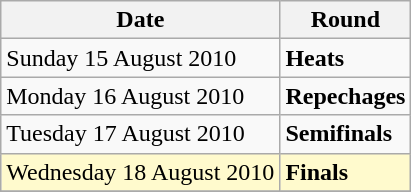<table class="wikitable">
<tr>
<th>Date</th>
<th>Round</th>
</tr>
<tr>
<td>Sunday 15 August 2010</td>
<td><strong> Heats</strong></td>
</tr>
<tr>
<td>Monday 16 August 2010</td>
<td><strong> Repechages</strong></td>
</tr>
<tr>
<td>Tuesday 17 August 2010</td>
<td><strong>  Semifinals</strong></td>
</tr>
<tr>
<td style=background:lemonchiffon>Wednesday 18 August 2010</td>
<td style=background:lemonchiffon><strong> Finals</strong></td>
</tr>
<tr>
</tr>
</table>
